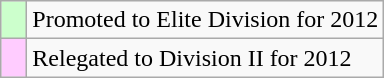<table class="wikitable">
<tr>
<td style="width:10px; background:#cfc;"></td>
<td>Promoted to Elite Division for 2012</td>
</tr>
<tr>
<td style="width:10px; background:#fcf;"></td>
<td>Relegated to Division II for 2012</td>
</tr>
</table>
